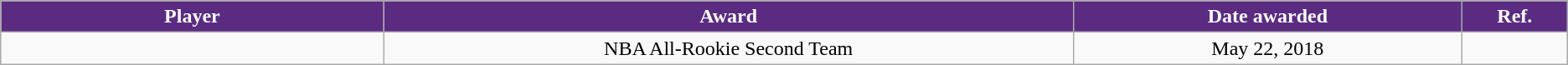<table class="wikitable sortable sortable" style="text-align: center">
<tr>
<th style="background:#5b2b82; color:white" width="5%">Player</th>
<th style="background:#5b2b82; color:white" width="9%">Award</th>
<th style="background:#5b2b82; color:white" width="5%">Date awarded</th>
<th style="background:#5b2b82; color:white" width="1%" class="unsortable">Ref.</th>
</tr>
<tr>
<td></td>
<td>NBA All-Rookie Second Team</td>
<td>May 22, 2018</td>
<td align=center></td>
</tr>
</table>
